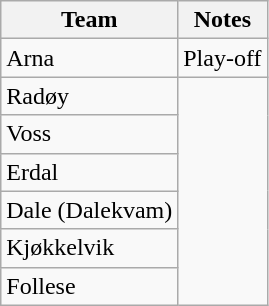<table class="wikitable">
<tr>
<th>Team</th>
<th>Notes</th>
</tr>
<tr>
<td>Arna</td>
<td>Play-off</td>
</tr>
<tr>
<td>Radøy</td>
</tr>
<tr>
<td>Voss</td>
</tr>
<tr>
<td>Erdal</td>
</tr>
<tr>
<td>Dale (Dalekvam)</td>
</tr>
<tr>
<td>Kjøkkelvik</td>
</tr>
<tr>
<td>Follese</td>
</tr>
</table>
